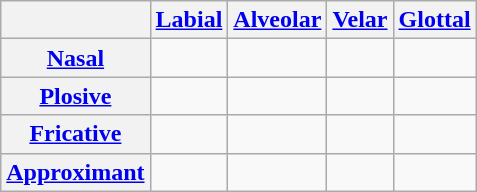<table class="wikitable" style="text-align:center">
<tr>
<th></th>
<th><a href='#'>Labial</a></th>
<th><a href='#'>Alveolar</a></th>
<th><a href='#'>Velar</a></th>
<th><a href='#'>Glottal</a></th>
</tr>
<tr>
<th><a href='#'>Nasal</a></th>
<td></td>
<td></td>
<td></td>
<td></td>
</tr>
<tr>
<th><a href='#'>Plosive</a></th>
<td></td>
<td></td>
<td></td>
<td></td>
</tr>
<tr>
<th><a href='#'>Fricative</a></th>
<td>  </td>
<td></td>
<td></td>
<td></td>
</tr>
<tr>
<th><a href='#'>Approximant</a></th>
<td></td>
<td></td>
<td></td>
<td></td>
</tr>
</table>
